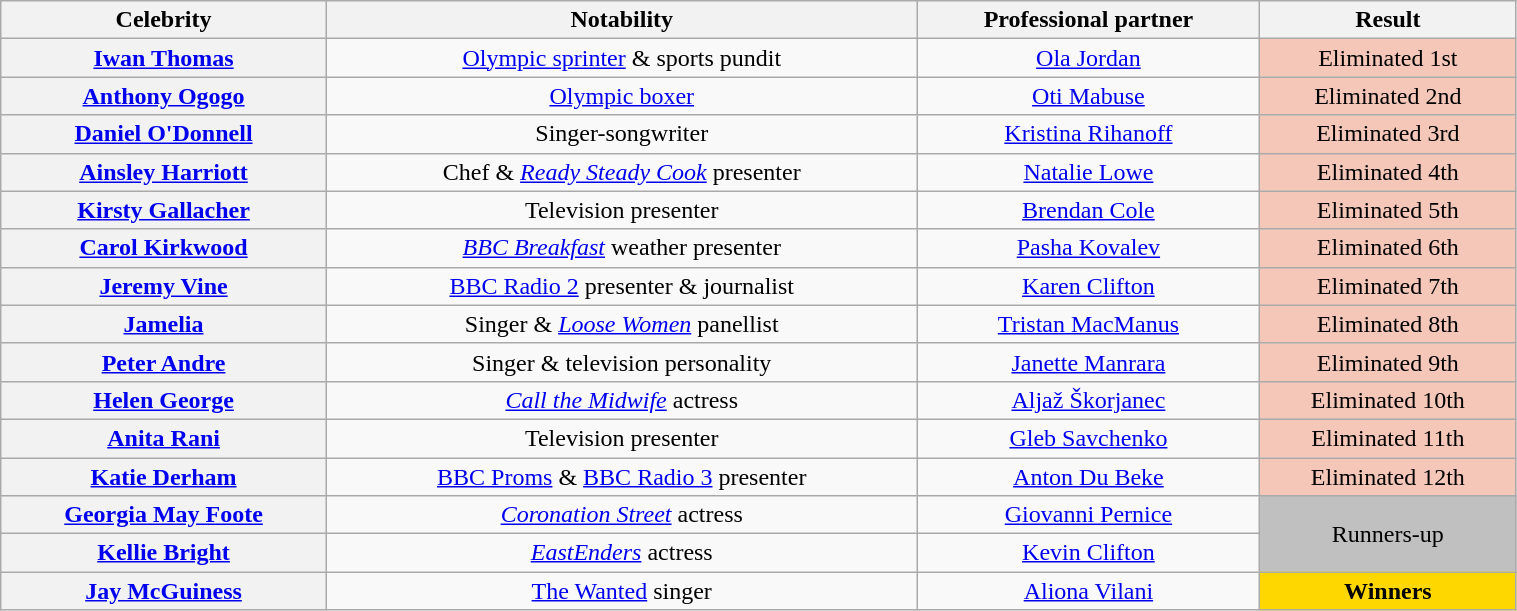<table class="wikitable sortable" style="text-align:center; width:80%">
<tr>
<th scope="col">Celebrity</th>
<th scope="col" class="unsortable">Notability</th>
<th scope="col">Professional partner</th>
<th scope="col">Result</th>
</tr>
<tr>
<th><a href='#'>Iwan Thomas</a></th>
<td><a href='#'>Olympic sprinter</a> & sports pundit</td>
<td><a href='#'>Ola Jordan</a></td>
<td bgcolor="f4c7b8">Eliminated 1st</td>
</tr>
<tr>
<th><a href='#'>Anthony Ogogo</a></th>
<td><a href='#'>Olympic boxer</a></td>
<td><a href='#'>Oti Mabuse</a></td>
<td bgcolor="f4c7b8">Eliminated 2nd</td>
</tr>
<tr>
<th><a href='#'>Daniel O'Donnell</a></th>
<td>Singer-songwriter</td>
<td><a href='#'>Kristina Rihanoff</a></td>
<td bgcolor="f4c7b8">Eliminated 3rd</td>
</tr>
<tr>
<th><a href='#'>Ainsley Harriott</a></th>
<td>Chef & <em><a href='#'>Ready Steady Cook</a></em> presenter</td>
<td><a href='#'>Natalie Lowe</a></td>
<td bgcolor="f4c7b8">Eliminated 4th</td>
</tr>
<tr>
<th><a href='#'>Kirsty Gallacher</a></th>
<td>Television presenter</td>
<td><a href='#'>Brendan Cole</a></td>
<td bgcolor="f4c7b8">Eliminated 5th</td>
</tr>
<tr>
<th><a href='#'>Carol Kirkwood</a></th>
<td><em><a href='#'>BBC Breakfast</a></em> weather presenter</td>
<td><a href='#'>Pasha Kovalev</a></td>
<td bgcolor="f4c7b8">Eliminated 6th</td>
</tr>
<tr>
<th><a href='#'>Jeremy Vine</a></th>
<td><a href='#'>BBC Radio 2</a> presenter & journalist</td>
<td><a href='#'>Karen Clifton</a></td>
<td bgcolor="f4c7b8">Eliminated 7th</td>
</tr>
<tr>
<th><a href='#'>Jamelia</a></th>
<td>Singer & <em><a href='#'>Loose Women</a></em> panellist</td>
<td><a href='#'>Tristan MacManus</a></td>
<td bgcolor="f4c7b8">Eliminated 8th</td>
</tr>
<tr>
<th><a href='#'>Peter Andre</a></th>
<td>Singer & television personality</td>
<td><a href='#'>Janette Manrara</a></td>
<td bgcolor="f4c7b8">Eliminated 9th</td>
</tr>
<tr>
<th><a href='#'>Helen George</a></th>
<td><em><a href='#'>Call the Midwife</a></em> actress</td>
<td><a href='#'>Aljaž Škorjanec</a></td>
<td bgcolor="f4c7b8">Eliminated 10th</td>
</tr>
<tr>
<th><a href='#'>Anita Rani</a></th>
<td>Television presenter</td>
<td><a href='#'>Gleb Savchenko</a></td>
<td bgcolor="f4c7b8">Eliminated 11th</td>
</tr>
<tr>
<th><a href='#'>Katie Derham</a></th>
<td><a href='#'>BBC Proms</a> & <a href='#'>BBC Radio 3</a> presenter</td>
<td><a href='#'>Anton Du Beke</a></td>
<td bgcolor="f4c7b8">Eliminated 12th</td>
</tr>
<tr>
<th><a href='#'>Georgia May Foote</a></th>
<td><em><a href='#'>Coronation Street</a></em> actress</td>
<td><a href='#'>Giovanni Pernice</a></td>
<td rowspan="2" bgcolor="silver">Runners-up</td>
</tr>
<tr>
<th><a href='#'>Kellie Bright</a></th>
<td><em><a href='#'>EastEnders</a></em> actress</td>
<td><a href='#'>Kevin Clifton</a></td>
</tr>
<tr>
<th><a href='#'>Jay McGuiness</a></th>
<td><a href='#'>The Wanted</a> singer</td>
<td><a href='#'>Aliona Vilani</a></td>
<td bgcolor="gold"><strong>Winners</strong></td>
</tr>
</table>
